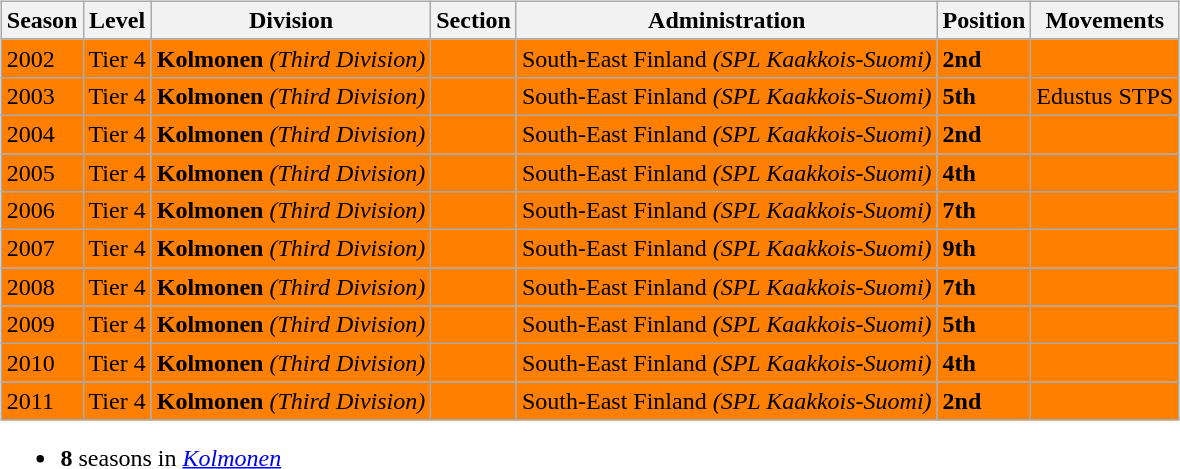<table>
<tr>
<td valign="top" width=0%><br><table class="wikitable">
<tr style="background:#f0f6fa;">
<th><strong>Season</strong></th>
<th><strong>Level</strong></th>
<th><strong>Division</strong></th>
<th><strong>Section</strong></th>
<th><strong>Administration</strong></th>
<th><strong>Position</strong></th>
<th><strong>Movements</strong></th>
</tr>
<tr>
<td style="background:#FF7F00;">2002</td>
<td style="background:#FF7F00;">Tier 4</td>
<td style="background:#FF7F00;"><strong>Kolmonen</strong> <em>(Third Division)</em></td>
<td style="background:#FF7F00;"></td>
<td style="background:#FF7F00;">South-East Finland <em>(SPL Kaakkois-Suomi)</em></td>
<td style="background:#FF7F00;"><strong>2nd</strong></td>
<td style="background:#FF7F00;"></td>
</tr>
<tr>
<td style="background:#FF7F00;">2003</td>
<td style="background:#FF7F00;">Tier 4</td>
<td style="background:#FF7F00;"><strong>Kolmonen</strong> <em>(Third Division)</em></td>
<td style="background:#FF7F00;"></td>
<td style="background:#FF7F00;">South-East Finland <em>(SPL Kaakkois-Suomi)</em></td>
<td style="background:#FF7F00;"><strong>5th</strong></td>
<td style="background:#FF7F00;">Edustus STPS</td>
</tr>
<tr>
<td style="background:#FF7F00;">2004</td>
<td style="background:#FF7F00;">Tier 4</td>
<td style="background:#FF7F00;"><strong>Kolmonen</strong> <em>(Third Division)</em></td>
<td style="background:#FF7F00;"></td>
<td style="background:#FF7F00;">South-East Finland <em>(SPL Kaakkois-Suomi)</em></td>
<td style="background:#FF7F00;"><strong>2nd</strong></td>
<td style="background:#FF7F00;"></td>
</tr>
<tr>
<td style="background:#FF7F00;">2005</td>
<td style="background:#FF7F00;">Tier 4</td>
<td style="background:#FF7F00;"><strong>Kolmonen</strong> <em>(Third Division)</em></td>
<td style="background:#FF7F00;"></td>
<td style="background:#FF7F00;">South-East Finland <em>(SPL Kaakkois-Suomi)</em></td>
<td style="background:#FF7F00;"><strong>4th</strong></td>
<td style="background:#FF7F00;"></td>
</tr>
<tr>
<td style="background:#FF7F00;">2006</td>
<td style="background:#FF7F00;">Tier 4</td>
<td style="background:#FF7F00;"><strong>Kolmonen</strong> <em>(Third Division)</em></td>
<td style="background:#FF7F00;"></td>
<td style="background:#FF7F00;">South-East Finland <em>(SPL Kaakkois-Suomi)</em></td>
<td style="background:#FF7F00;"><strong>7th</strong></td>
<td style="background:#FF7F00;"></td>
</tr>
<tr>
<td style="background:#FF7F00;">2007</td>
<td style="background:#FF7F00;">Tier 4</td>
<td style="background:#FF7F00;"><strong>Kolmonen</strong> <em>(Third Division)</em></td>
<td style="background:#FF7F00;"></td>
<td style="background:#FF7F00;">South-East Finland <em>(SPL Kaakkois-Suomi)</em></td>
<td style="background:#FF7F00;"><strong>9th</strong></td>
<td style="background:#FF7F00;"></td>
</tr>
<tr>
<td style="background:#FF7F00;">2008</td>
<td style="background:#FF7F00;">Tier 4</td>
<td style="background:#FF7F00;"><strong>Kolmonen</strong> <em>(Third Division)</em></td>
<td style="background:#FF7F00;"></td>
<td style="background:#FF7F00;">South-East Finland <em>(SPL Kaakkois-Suomi)</em></td>
<td style="background:#FF7F00;"><strong>7th</strong></td>
<td style="background:#FF7F00;"></td>
</tr>
<tr>
<td style="background:#FF7F00;">2009</td>
<td style="background:#FF7F00;">Tier 4</td>
<td style="background:#FF7F00;"><strong>Kolmonen</strong> <em>(Third Division)</em></td>
<td style="background:#FF7F00;"></td>
<td style="background:#FF7F00;">South-East Finland <em>(SPL Kaakkois-Suomi)</em></td>
<td style="background:#FF7F00;"><strong>5th</strong></td>
<td style="background:#FF7F00;"></td>
</tr>
<tr>
<td style="background:#FF7F00;">2010</td>
<td style="background:#FF7F00;">Tier 4</td>
<td style="background:#FF7F00;"><strong>Kolmonen</strong> <em>(Third Division)</em></td>
<td style="background:#FF7F00;"></td>
<td style="background:#FF7F00;">South-East Finland <em>(SPL Kaakkois-Suomi)</em></td>
<td style="background:#FF7F00;"><strong>4th</strong></td>
<td style="background:#FF7F00;"></td>
</tr>
<tr>
<td style="background:#FF7F00;">2011</td>
<td style="background:#FF7F00;">Tier 4</td>
<td style="background:#FF7F00;"><strong>Kolmonen</strong> <em>(Third Division)</em></td>
<td style="background:#FF7F00;"></td>
<td style="background:#FF7F00;">South-East Finland <em>(SPL Kaakkois-Suomi)</em></td>
<td style="background:#FF7F00;"><strong>2nd</strong></td>
<td style="background:#FF7F00;"></td>
</tr>
</table>
<ul><li><strong>8</strong> seasons in <em><a href='#'>Kolmonen</a></em></li></ul></td>
</tr>
</table>
